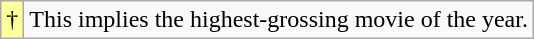<table class="wikitable">
<tr>
<td style="background-color:#FFFF99"align="center">†</td>
<td>This implies the highest-grossing movie of the year.</td>
</tr>
</table>
